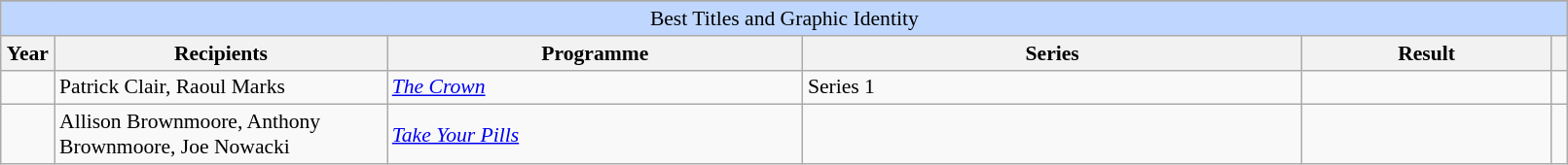<table class="wikitable plainrowheaders" style="font-size: 90%" width=85%>
<tr>
</tr>
<tr ---- bgcolor="#bfd7ff">
<td colspan=6 align=center>Best Titles and Graphic Identity</td>
</tr>
<tr ---- bgcolor="#ebf5ff">
<th scope="col" style="width:2%;">Year</th>
<th scope="col" style="width:20%;">Recipients</th>
<th scope="col" style="width:25%;">Programme</th>
<th scope="col" style="width:30%;">Series</th>
<th scope="col" style="width:15%;">Result</th>
<th scope="col" class="unsortable" style="width:1%;"></th>
</tr>
<tr>
<td></td>
<td>Patrick Clair, Raoul Marks</td>
<td><em><a href='#'>The Crown</a></em></td>
<td>Series 1</td>
<td></td>
<td></td>
</tr>
<tr>
<td></td>
<td>Allison Brownmoore, Anthony Brownmoore, Joe Nowacki</td>
<td><em><a href='#'>Take Your Pills</a></em></td>
<td></td>
<td></td>
<td></td>
</tr>
</table>
